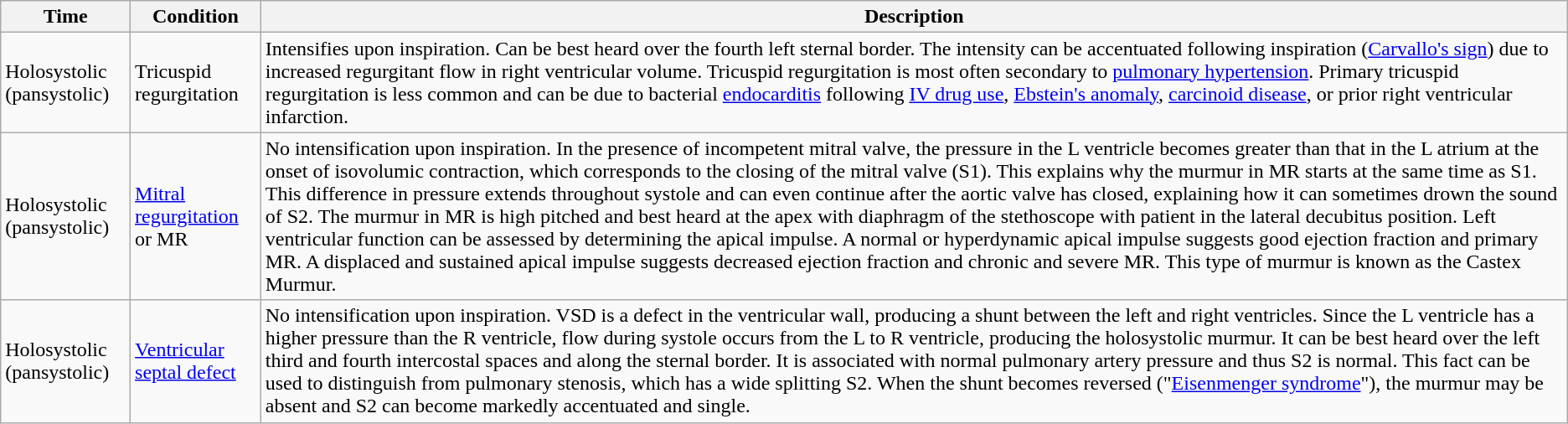<table class="wikitable">
<tr>
<th>Time</th>
<th>Condition</th>
<th>Description</th>
</tr>
<tr>
<td>Holosystolic (pansystolic)</td>
<td>Tricuspid regurgitation</td>
<td>Intensifies upon inspiration. Can be best heard over the fourth left sternal border. The intensity can be accentuated  following inspiration (<a href='#'>Carvallo's sign</a>) due to increased regurgitant flow in right ventricular volume. Tricuspid regurgitation is most often secondary to <a href='#'>pulmonary hypertension</a>. Primary tricuspid regurgitation is less common and can be due to bacterial <a href='#'>endocarditis</a> following <a href='#'>IV drug use</a>, <a href='#'>Ebstein's anomaly</a>, <a href='#'>carcinoid disease</a>, or prior right ventricular infarction.</td>
</tr>
<tr>
<td>Holosystolic (pansystolic)</td>
<td><a href='#'>Mitral regurgitation</a> or MR</td>
<td>No intensification upon inspiration. In the presence of incompetent mitral valve, the pressure in the L ventricle becomes greater than that in the L atrium at the onset of isovolumic contraction, which corresponds to the closing of the mitral valve (S1). This explains why the murmur in MR starts at the same time as S1. This difference in pressure extends throughout systole and can even continue after the aortic valve has closed, explaining how it can sometimes drown the sound of S2. The murmur in MR is high pitched and best heard at the apex with diaphragm of the stethoscope with patient in the lateral decubitus position. Left ventricular function can be assessed by determining the apical impulse. A normal or hyperdynamic apical impulse suggests good ejection fraction and primary MR. A displaced and sustained apical impulse suggests decreased ejection fraction and chronic and severe MR. This type of murmur is known as the Castex Murmur.</td>
</tr>
<tr>
<td>Holosystolic (pansystolic)</td>
<td><a href='#'>Ventricular septal defect</a></td>
<td>No intensification upon inspiration.  VSD is a defect in the ventricular wall, producing a shunt between the left and right ventricles. Since the L ventricle has a higher pressure than the R ventricle, flow during systole occurs from the L to R ventricle, producing the holosystolic murmur. It can be best heard over the left third and fourth intercostal spaces and along the sternal border. It is associated with normal pulmonary artery pressure and thus S2 is normal. This fact can be used to distinguish from pulmonary stenosis, which has a wide splitting S2. When the shunt becomes reversed ("<a href='#'>Eisenmenger syndrome</a>"), the murmur may be absent and S2 can become markedly accentuated and single.</td>
</tr>
</table>
